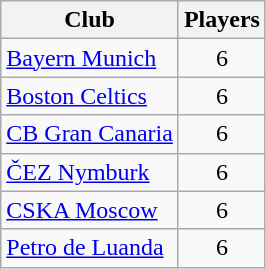<table class="wikitable sortable">
<tr>
<th>Club</th>
<th>Players</th>
</tr>
<tr>
<td> <a href='#'>Bayern Munich</a></td>
<td align=center>6</td>
</tr>
<tr>
<td> <a href='#'>Boston Celtics</a></td>
<td align=center>6</td>
</tr>
<tr>
<td> <a href='#'>CB Gran Canaria</a></td>
<td align=center>6</td>
</tr>
<tr>
<td> <a href='#'>ČEZ Nymburk</a></td>
<td align=center>6</td>
</tr>
<tr>
<td> <a href='#'>CSKA Moscow</a></td>
<td align=center>6</td>
</tr>
<tr>
<td> <a href='#'>Petro de Luanda</a></td>
<td align=center>6</td>
</tr>
</table>
